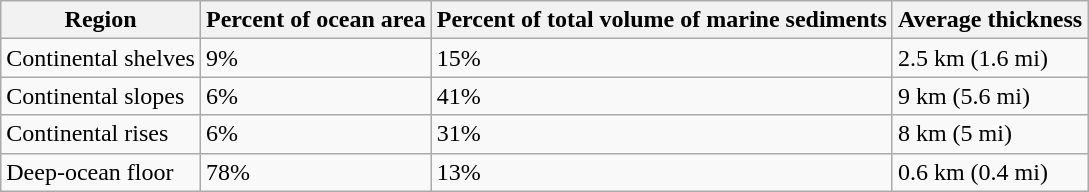<table class="wikitable">
<tr>
<th>Region</th>
<th>Percent of ocean area</th>
<th>Percent of total volume of marine sediments</th>
<th>Average thickness</th>
</tr>
<tr>
<td>Continental shelves</td>
<td>9%</td>
<td>15%</td>
<td>2.5 km (1.6 mi)</td>
</tr>
<tr>
<td>Continental slopes</td>
<td>6%</td>
<td>41%</td>
<td>9 km (5.6 mi)</td>
</tr>
<tr>
<td>Continental rises</td>
<td>6%</td>
<td>31%</td>
<td>8 km (5 mi)</td>
</tr>
<tr>
<td>Deep-ocean floor</td>
<td>78%</td>
<td>13%</td>
<td>0.6 km (0.4 mi)</td>
</tr>
</table>
